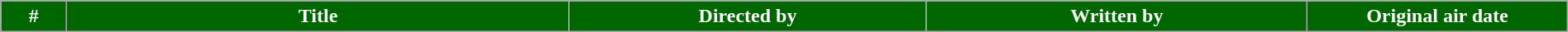<table class="wikitable plainrowheaders" style="width:100%; margin:auto; background:#FFFFFF;">
<tr style="color:white">
<th style="background-color:#006600;" width="20">#</th>
<th style="background-color:#006600;" width="200">Title</th>
<th style="background-color:#006600;" width="140">Directed by</th>
<th style="background-color:#006600;" width="150">Written by</th>
<th style="background-color:#006600;" width="100">Original air date<br>




</th>
</tr>
</table>
